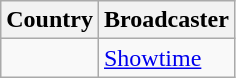<table class="wikitable">
<tr>
<th align=center>Country</th>
<th align=center>Broadcaster</th>
</tr>
<tr>
<td></td>
<td><a href='#'>Showtime</a></td>
</tr>
</table>
